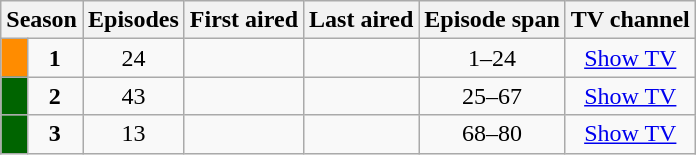<table class="wikitable">
<tr>
<th colspan=2>Season</th>
<th>Episodes</th>
<th>First aired</th>
<th>Last aired</th>
<th>Episode span</th>
<th>TV channel</th>
</tr>
<tr>
<td bgcolor="DarkOrange" height="10px"></td>
<td align="center"><strong>1</strong></td>
<td align="center">24</td>
<td align="center"></td>
<td align="center"></td>
<td align="center">1–24</td>
<td align="center"><a href='#'>Show TV</a></td>
</tr>
<tr>
<td bgcolor="DarkGreen" height="10px"></td>
<td align="center"><strong>2</strong></td>
<td align="center">43</td>
<td align="center"></td>
<td align="center"></td>
<td align="center">25–67</td>
<td align="center"><a href='#'>Show TV</a></td>
</tr>
<tr>
<td bgcolor="DarkGreen" height="10px"></td>
<td align="center"><strong>3</strong></td>
<td align="center">13</td>
<td align="center"></td>
<td align="center"></td>
<td align="center">68–80</td>
<td align="center"><a href='#'>Show TV</a></td>
</tr>
</table>
